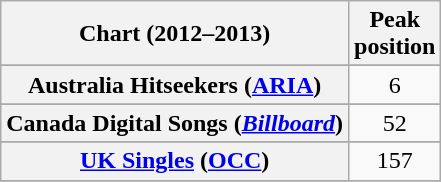<table class="wikitable sortable plainrowheaders" style="text-align:center">
<tr>
<th scope="col">Chart (2012–2013)</th>
<th scope="col">Peak<br>position</th>
</tr>
<tr>
</tr>
<tr>
<th scope="row">Australia Hitseekers (<a href='#'>ARIA</a>)</th>
<td style="text-align:center;">6</td>
</tr>
<tr>
</tr>
<tr>
</tr>
<tr>
</tr>
<tr>
<th scope="row">Canada Digital Songs (<em><a href='#'>Billboard</a></em>)</th>
<td style="text-align:center;">52</td>
</tr>
<tr>
</tr>
<tr>
<th scope="row"><a href='#'>UK Singles</a> (<a href='#'>OCC</a>)</th>
<td>157</td>
</tr>
<tr>
</tr>
</table>
